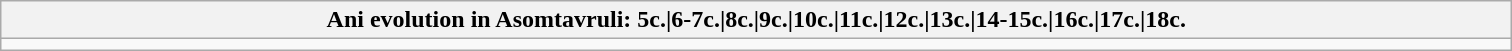<table class="wikitable" style="width:100">
<tr>
<th width="1000">Ani evolution in Asomtavruli: 5c.|6-7c.|8c.|9c.|10c.|11c.|12c.|13c.|14-15c.|16c.|17c.|18c.</th>
</tr>
<tr>
<td align="center"></td>
</tr>
</table>
